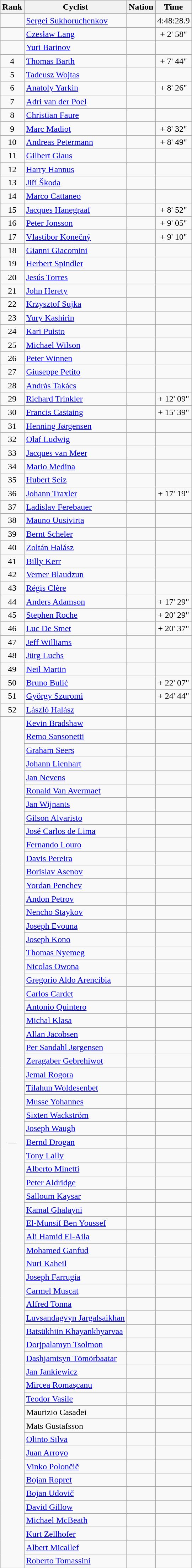<table class="wikitable sortable" style="text-align:center">
<tr>
<th>Rank</th>
<th>Cyclist</th>
<th>Nation</th>
<th>Time</th>
</tr>
<tr>
<td></td>
<td align=left><a href='#'>Sergei Sukhoruchenkov</a></td>
<td align=left></td>
<td>4:48:28.9</td>
</tr>
<tr>
<td></td>
<td align=left><a href='#'>Czesław Lang</a></td>
<td align=left></td>
<td data-sort-value=4:51:26.9>+ 2' 58"</td>
</tr>
<tr>
<td></td>
<td align=left><a href='#'>Yuri Barinov</a></td>
<td align=left></td>
<td data-sort-value=4:51:26.9></td>
</tr>
<tr>
<td>4</td>
<td align=left><a href='#'>Thomas Barth</a></td>
<td align=left></td>
<td data-sort-value=4:56:12.9>+ 7' 44"</td>
</tr>
<tr>
<td>5</td>
<td align=left><a href='#'>Tadeusz Wojtas</a></td>
<td align=left></td>
<td data-sort-value=4:56:12.9></td>
</tr>
<tr>
<td>6</td>
<td align=left><a href='#'>Anatoly Yarkin</a></td>
<td align=left></td>
<td data-sort-value=4:56:54.9>+ 8' 26"</td>
</tr>
<tr>
<td>7</td>
<td align=left><a href='#'>Adri van der Poel</a></td>
<td align=left></td>
<td data-sort-value=4:56:54.9></td>
</tr>
<tr>
<td>8</td>
<td align=left><a href='#'>Christian Faure</a></td>
<td align=left></td>
<td data-sort-value=4:56:54.9></td>
</tr>
<tr>
<td>9</td>
<td align=left><a href='#'>Marc Madiot</a></td>
<td align=left></td>
<td data-sort-value=4:57:00.9>+ 8' 32"</td>
</tr>
<tr>
<td>10</td>
<td align=left><a href='#'>Andreas Petermann</a></td>
<td align=left></td>
<td data-sort-value=4:57:17.9>+ 8' 49"</td>
</tr>
<tr>
<td>11</td>
<td align=left><a href='#'>Gilbert Glaus</a></td>
<td align=left></td>
<td data-sort-value=4:57:17.9></td>
</tr>
<tr>
<td>12</td>
<td align=left><a href='#'>Harry Hannus</a></td>
<td align=left></td>
<td data-sort-value=4:57:17.9></td>
</tr>
<tr>
<td>13</td>
<td align=left><a href='#'>Jiří Škoda</a></td>
<td align=left></td>
<td data-sort-value=4:57:17.9></td>
</tr>
<tr>
<td>14</td>
<td align=left><a href='#'>Marco Cattaneo</a></td>
<td align=left></td>
<td data-sort-value=4:57:17.9></td>
</tr>
<tr>
<td>15</td>
<td align=left><a href='#'>Jacques Hanegraaf</a></td>
<td align=left></td>
<td data-sort-value=4:57:20.9>+ 8' 52"</td>
</tr>
<tr>
<td>16</td>
<td align=left><a href='#'>Peter Jonsson</a></td>
<td align=left></td>
<td data-sort-value=4:57:33.9>+ 9' 05"</td>
</tr>
<tr>
<td>17</td>
<td align=left><a href='#'>Vlastibor Konečný</a></td>
<td align=left></td>
<td data-sort-value=4:57:38.9>+ 9' 10"</td>
</tr>
<tr>
<td>18</td>
<td align=left><a href='#'>Gianni Giacomini</a></td>
<td align=left></td>
<td data-sort-value=4:57:38.9></td>
</tr>
<tr>
<td>19</td>
<td align=left><a href='#'>Herbert Spindler</a></td>
<td align=left></td>
<td data-sort-value=4:57:38.9></td>
</tr>
<tr>
<td>20</td>
<td align=left><a href='#'>Jesús Torres</a></td>
<td align=left></td>
<td data-sort-value=4:57:38.9></td>
</tr>
<tr>
<td>21</td>
<td align=left><a href='#'>John Herety</a></td>
<td align=left></td>
<td data-sort-value=4:57:38.9></td>
</tr>
<tr>
<td>22</td>
<td align=left><a href='#'>Krzysztof Sujka</a></td>
<td align=left></td>
<td data-sort-value=4:57:38.9></td>
</tr>
<tr>
<td>23</td>
<td align=left><a href='#'>Yury Kashirin</a></td>
<td align=left></td>
<td data-sort-value=4:57:38.9></td>
</tr>
<tr>
<td>24</td>
<td align=left><a href='#'>Kari Puisto</a></td>
<td align=left></td>
<td data-sort-value=4:57:38.9></td>
</tr>
<tr>
<td>25</td>
<td align=left><a href='#'>Michael Wilson</a></td>
<td align=left></td>
<td data-sort-value=4:57:38.9></td>
</tr>
<tr>
<td>26</td>
<td align=left><a href='#'>Peter Winnen</a></td>
<td align=left></td>
<td data-sort-value=4:57:38.9></td>
</tr>
<tr>
<td>27</td>
<td align=left><a href='#'>Giuseppe Petito</a></td>
<td align=left></td>
<td data-sort-value=4:57:38.9></td>
</tr>
<tr>
<td>28</td>
<td align=left><a href='#'>András Takács</a></td>
<td align=left></td>
<td data-sort-value=4:57:38.9></td>
</tr>
<tr>
<td>29</td>
<td align=left><a href='#'>Richard Trinkler</a></td>
<td align=left></td>
<td data-sort-value=5:00:37.9>+ 12' 09"</td>
</tr>
<tr>
<td>30</td>
<td align=left><a href='#'>Francis Castaing</a></td>
<td align=left></td>
<td data-sort-value=5:04:07.9>+ 15' 39"</td>
</tr>
<tr>
<td>31</td>
<td align=left><a href='#'>Henning Jørgensen</a></td>
<td align=left></td>
<td data-sort-value=5:04:07.9></td>
</tr>
<tr>
<td>32</td>
<td align=left><a href='#'>Olaf Ludwig</a></td>
<td align=left></td>
<td data-sort-value=5:04:07.9></td>
</tr>
<tr>
<td>33</td>
<td align=left><a href='#'>Jacques van Meer</a></td>
<td align=left></td>
<td data-sort-value=5:04:07.9></td>
</tr>
<tr>
<td>34</td>
<td align=left><a href='#'>Mario Medina</a></td>
<td align=left></td>
<td data-sort-value=5:04:07.9></td>
</tr>
<tr>
<td>35</td>
<td align=left><a href='#'>Hubert Seiz</a></td>
<td align=left></td>
<td data-sort-value=5:04:07.9></td>
</tr>
<tr>
<td>36</td>
<td align=left><a href='#'>Johann Traxler</a></td>
<td align=left></td>
<td data-sort-value=5:05:47.9>+ 17' 19"</td>
</tr>
<tr>
<td>37</td>
<td align=left><a href='#'>Ladislav Ferebauer</a></td>
<td align=left></td>
<td data-sort-value=5:05:47.9></td>
</tr>
<tr>
<td>38</td>
<td align=left><a href='#'>Mauno Uusivirta</a></td>
<td align=left></td>
<td data-sort-value=5:05:47.9></td>
</tr>
<tr>
<td>39</td>
<td align=left><a href='#'>Bernt Scheler</a></td>
<td align=left></td>
<td data-sort-value=5:05:47.9></td>
</tr>
<tr>
<td>40</td>
<td align=left><a href='#'>Zoltán Halász</a></td>
<td align=left></td>
<td data-sort-value=5:05:47.9></td>
</tr>
<tr>
<td>41</td>
<td align=left><a href='#'>Billy Kerr</a></td>
<td align=left></td>
<td data-sort-value=5:05:47.9></td>
</tr>
<tr>
<td>42</td>
<td align=left><a href='#'>Verner Blaudzun</a></td>
<td align=left></td>
<td data-sort-value=5:05:47.9></td>
</tr>
<tr>
<td>43</td>
<td align=left><a href='#'>Régis Clère</a></td>
<td align=left></td>
<td data-sort-value=5:05:47.9></td>
</tr>
<tr>
<td>44</td>
<td align=left><a href='#'>Anders Adamson</a></td>
<td align=left></td>
<td data-sort-value=5:05:57.9>+ 17' 29"</td>
</tr>
<tr>
<td>45</td>
<td align=left><a href='#'>Stephen Roche</a></td>
<td align=left></td>
<td data-sort-value=5:08:57.9>+ 20' 29"</td>
</tr>
<tr>
<td>46</td>
<td align=left><a href='#'>Luc De Smet</a></td>
<td align=left></td>
<td data-sort-value=5:05:55.9>+ 20' 37"</td>
</tr>
<tr>
<td>47</td>
<td align=left><a href='#'>Jeff Williams</a></td>
<td align=left></td>
<td data-sort-value=5:05:55.9></td>
</tr>
<tr>
<td>48</td>
<td align=left><a href='#'>Jürg Luchs</a></td>
<td align=left></td>
<td data-sort-value=5:05:55.9></td>
</tr>
<tr>
<td>49</td>
<td align=left><a href='#'>Neil Martin</a></td>
<td align=left></td>
<td data-sort-value=5:05:55.9></td>
</tr>
<tr>
<td>50</td>
<td align=left><a href='#'>Bruno Bulić</a></td>
<td align=left></td>
<td data-sort-value=5:10:35.9>+ 22' 07"</td>
</tr>
<tr>
<td>51</td>
<td align=left><a href='#'>György Szuromi</a></td>
<td align=left></td>
<td data-sort-value=5:13:12.9>+ 24' 44"</td>
</tr>
<tr>
<td>52</td>
<td align=left><a href='#'>László Halász</a></td>
<td align=left></td>
<td data-sort-value=5:13:12.9></td>
</tr>
<tr>
<td rowspan=103 data-sort-value=53>—</td>
<td align=left><a href='#'>Kevin Bradshaw</a></td>
<td align=left></td>
<td data-sort-value=9:99:99.9></td>
</tr>
<tr>
<td align=left><a href='#'>Remo Sansonetti</a></td>
<td align=left></td>
<td data-sort-value=9:99:99.9></td>
</tr>
<tr>
<td align=left><a href='#'>Graham Seers</a></td>
<td align=left></td>
<td data-sort-value=9:99:99.9></td>
</tr>
<tr>
<td align=left><a href='#'>Johann Lienhart</a></td>
<td align=left></td>
<td data-sort-value=9:99:99.9></td>
</tr>
<tr>
<td align=left><a href='#'>Jan Nevens</a></td>
<td align=left></td>
<td data-sort-value=9:99:99.9></td>
</tr>
<tr>
<td align=left><a href='#'>Ronald Van Avermaet</a></td>
<td align=left></td>
<td data-sort-value=9:99:99.9></td>
</tr>
<tr>
<td align=left><a href='#'>Jan Wijnants</a></td>
<td align=left></td>
<td data-sort-value=9:99:99.9></td>
</tr>
<tr>
<td align=left><a href='#'>Gilson Alvaristo</a></td>
<td align=left></td>
<td data-sort-value=9:99:99.9></td>
</tr>
<tr>
<td align=left><a href='#'>José Carlos de Lima</a></td>
<td align=left></td>
<td data-sort-value=9:99:99.9></td>
</tr>
<tr>
<td align=left><a href='#'>Fernando Louro</a></td>
<td align=left></td>
<td data-sort-value=9:99:99.9></td>
</tr>
<tr>
<td align=left><a href='#'>Davis Pereira</a></td>
<td align=left></td>
<td data-sort-value=9:99:99.9></td>
</tr>
<tr>
<td align=left><a href='#'>Borislav Asenov</a></td>
<td align=left></td>
<td data-sort-value=9:99:99.9></td>
</tr>
<tr>
<td align=left><a href='#'>Yordan Penchev</a></td>
<td align=left></td>
<td data-sort-value=9:99:99.9></td>
</tr>
<tr>
<td align=left><a href='#'>Andon Petrov</a></td>
<td align=left></td>
<td data-sort-value=9:99:99.9></td>
</tr>
<tr>
<td align=left><a href='#'>Nencho Staykov</a></td>
<td align=left></td>
<td data-sort-value=9:99:99.9></td>
</tr>
<tr>
<td align=left><a href='#'>Joseph Evouna</a></td>
<td align=left></td>
<td data-sort-value=9:99:99.9></td>
</tr>
<tr>
<td align=left><a href='#'>Joseph Kono</a></td>
<td align=left></td>
<td data-sort-value=9:99:99.9></td>
</tr>
<tr>
<td align=left><a href='#'>Thomas Nyemeg</a></td>
<td align=left></td>
<td data-sort-value=9:99:99.9></td>
</tr>
<tr>
<td align=left><a href='#'>Nicolas Owona</a></td>
<td align=left></td>
<td data-sort-value=9:99:99.9></td>
</tr>
<tr>
<td align=left><a href='#'>Gregorio Aldo Arencibia</a></td>
<td align=left></td>
<td data-sort-value=9:99:99.9></td>
</tr>
<tr>
<td align=left><a href='#'>Carlos Cardet</a></td>
<td align=left></td>
<td data-sort-value=9:99:99.9></td>
</tr>
<tr>
<td align=left><a href='#'>Antonio Quintero</a></td>
<td align=left></td>
<td data-sort-value=9:99:99.9></td>
</tr>
<tr>
<td align=left><a href='#'>Michal Klasa</a></td>
<td align=left></td>
<td data-sort-value=9:99:99.9></td>
</tr>
<tr>
<td align=left><a href='#'>Allan Jacobsen</a></td>
<td align=left></td>
<td data-sort-value=9:99:99.9></td>
</tr>
<tr>
<td align=left><a href='#'>Per Sandahl Jørgensen</a></td>
<td align=left></td>
<td data-sort-value=9:99:99.9></td>
</tr>
<tr>
<td align=left><a href='#'>Zeragaber Gebrehiwot</a></td>
<td align=left></td>
<td data-sort-value=9:99:99.9></td>
</tr>
<tr>
<td align=left><a href='#'>Jemal Rogora</a></td>
<td align=left></td>
<td data-sort-value=9:99:99.9></td>
</tr>
<tr>
<td align=left><a href='#'>Tilahun Woldesenbet</a></td>
<td align=left></td>
<td data-sort-value=9:99:99.9></td>
</tr>
<tr>
<td align=left><a href='#'>Musse Yohannes</a></td>
<td align=left></td>
<td data-sort-value=9:99:99.9></td>
</tr>
<tr>
<td align=left><a href='#'>Sixten Wackström</a></td>
<td align=left></td>
<td data-sort-value=9:99:99.9></td>
</tr>
<tr>
<td align=left><a href='#'>Joseph Waugh</a></td>
<td align=left></td>
<td data-sort-value=9:99:99.9></td>
</tr>
<tr>
<td align=left><a href='#'>Bernd Drogan</a></td>
<td align=left></td>
<td data-sort-value=9:99:99.9></td>
</tr>
<tr>
<td align=left><a href='#'>Tony Lally</a></td>
<td align=left></td>
<td data-sort-value=9:99:99.9></td>
</tr>
<tr>
<td align=left><a href='#'>Alberto Minetti</a></td>
<td align=left></td>
<td data-sort-value=9:99:99.9></td>
</tr>
<tr>
<td align=left><a href='#'>Peter Aldridge</a></td>
<td align=left></td>
<td data-sort-value=9:99:99.9></td>
</tr>
<tr>
<td align=left><a href='#'>Salloum Kaysar</a></td>
<td align=left></td>
<td data-sort-value=9:99:99.9></td>
</tr>
<tr>
<td align=left><a href='#'>Kamal Ghalayni</a></td>
<td align=left></td>
<td data-sort-value=9:99:99.9></td>
</tr>
<tr>
<td align=left><a href='#'>El-Munsif Ben Youssef</a></td>
<td align=left></td>
<td data-sort-value=9:99:99.9></td>
</tr>
<tr>
<td align=left><a href='#'>Ali Hamid El-Aila</a></td>
<td align=left></td>
<td data-sort-value=9:99:99.9></td>
</tr>
<tr>
<td align=left><a href='#'>Mohamed Ganfud</a></td>
<td align=left></td>
<td data-sort-value=9:99:99.9></td>
</tr>
<tr>
<td align=left><a href='#'>Nuri Kaheil</a></td>
<td align=left></td>
<td data-sort-value=9:99:99.9></td>
</tr>
<tr>
<td align=left><a href='#'>Joseph Farrugia</a></td>
<td align=left></td>
<td data-sort-value=9:99:99.9></td>
</tr>
<tr>
<td align=left><a href='#'>Carmel Muscat</a></td>
<td align=left></td>
<td data-sort-value=9:99:99.9></td>
</tr>
<tr>
<td align=left><a href='#'>Alfred Tonna</a></td>
<td align=left></td>
<td data-sort-value=9:99:99.9></td>
</tr>
<tr>
<td align=left><a href='#'>Luvsandagvyn Jargalsaikhan</a></td>
<td align=left></td>
<td data-sort-value=9:99:99.9></td>
</tr>
<tr>
<td align=left><a href='#'>Batsükhiin Khayankhyarvaa</a></td>
<td align=left></td>
<td data-sort-value=9:99:99.9></td>
</tr>
<tr>
<td align=left><a href='#'>Dorjpalamyn Tsolmon</a></td>
<td align=left></td>
<td data-sort-value=9:99:99.9></td>
</tr>
<tr>
<td align=left><a href='#'>Dashjamtsyn Tömörbaatar</a></td>
<td align=left></td>
<td data-sort-value=9:99:99.9></td>
</tr>
<tr>
<td align=left><a href='#'>Jan Jankiewicz</a></td>
<td align=left></td>
<td data-sort-value=9:99:99.9></td>
</tr>
<tr>
<td align=left><a href='#'>Mircea Romaşcanu</a></td>
<td align=left></td>
<td data-sort-value=9:99:99.9></td>
</tr>
<tr>
<td align=left><a href='#'>Teodor Vasile</a></td>
<td align=left></td>
<td data-sort-value=9:99:99.9></td>
</tr>
<tr>
<td align=left>Maurizio Casadei</td>
<td align=left></td>
<td data-sort-value=9:99:99.9></td>
</tr>
<tr>
<td align=left>Mats Gustafsson</td>
<td align=left></td>
<td data-sort-value=9:99:99.9></td>
</tr>
<tr>
<td align=left><a href='#'>Olinto Silva</a></td>
<td align=left></td>
<td data-sort-value=9:99:99.9></td>
</tr>
<tr>
<td align=left><a href='#'>Juan Arroyo</a></td>
<td align=left></td>
<td data-sort-value=9:99:99.9></td>
</tr>
<tr>
<td align=left><a href='#'>Vinko Polončič</a></td>
<td align=left></td>
<td data-sort-value=9:99:99.9></td>
</tr>
<tr>
<td align=left><a href='#'>Bojan Ropret</a></td>
<td align=left></td>
<td data-sort-value=9:99:99.9></td>
</tr>
<tr>
<td align=left><a href='#'>Bojan Udovič</a></td>
<td align=left></td>
<td data-sort-value=9:99:99.9></td>
</tr>
<tr>
<td align=left><a href='#'>David Gillow</a></td>
<td align=left></td>
<td data-sort-value=9:99:99.9></td>
</tr>
<tr>
<td align=left><a href='#'>Michael McBeath</a></td>
<td align=left></td>
<td data-sort-value=9:99:99.9></td>
</tr>
<tr>
<td align=left><a href='#'>Kurt Zellhofer</a></td>
<td align=left></td>
<td data-sort-value=9:99:99.9></td>
</tr>
<tr>
<td align=left><a href='#'>Albert Micallef</a></td>
<td align=left></td>
<td data-sort-value=9:99:99.9></td>
</tr>
<tr>
<td align=left><a href='#'>Roberto Tomassini</a></td>
<td align=left></td>
<td data-sort-value=9:99:99.9></td>
</tr>
</table>
